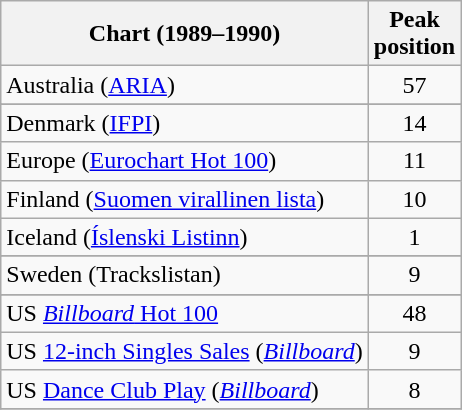<table class="wikitable sortable">
<tr>
<th>Chart (1989–1990)</th>
<th>Peak<br>position</th>
</tr>
<tr>
<td>Australia (<a href='#'>ARIA</a>)</td>
<td align="center">57</td>
</tr>
<tr>
</tr>
<tr>
</tr>
<tr>
</tr>
<tr>
<td>Denmark (<a href='#'>IFPI</a>)</td>
<td align="center">14</td>
</tr>
<tr>
<td>Europe (<a href='#'>Eurochart Hot 100</a>)</td>
<td align="center">11</td>
</tr>
<tr>
<td>Finland (<a href='#'>Suomen virallinen lista</a>)</td>
<td align="center">10</td>
</tr>
<tr>
<td>Iceland (<a href='#'>Íslenski Listinn</a>)</td>
<td align="center">1</td>
</tr>
<tr>
</tr>
<tr>
</tr>
<tr>
</tr>
<tr>
</tr>
<tr>
</tr>
<tr>
<td>Sweden (Trackslistan)</td>
<td align="center">9</td>
</tr>
<tr>
</tr>
<tr>
</tr>
<tr>
<td>US <a href='#'><em>Billboard</em> Hot 100</a></td>
<td align="center">48</td>
</tr>
<tr>
<td>US <a href='#'>12-inch Singles Sales</a> (<em><a href='#'>Billboard</a></em>)</td>
<td align="center">9</td>
</tr>
<tr>
<td>US <a href='#'>Dance Club Play</a> (<em><a href='#'>Billboard</a></em>)</td>
<td align="center">8</td>
</tr>
<tr>
</tr>
</table>
